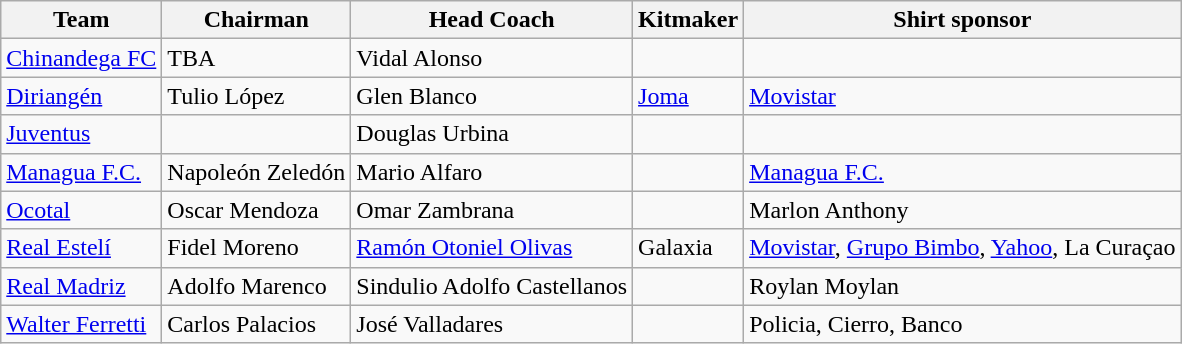<table class="wikitable sortable" style="text-align: left;">
<tr>
<th>Team</th>
<th>Chairman</th>
<th>Head Coach</th>
<th>Kitmaker</th>
<th>Shirt sponsor</th>
</tr>
<tr>
<td><a href='#'>Chinandega FC</a></td>
<td> TBA</td>
<td> Vidal Alonso</td>
<td></td>
<td></td>
</tr>
<tr>
<td><a href='#'>Diriangén</a></td>
<td> Tulio López</td>
<td> Glen Blanco</td>
<td><a href='#'>Joma</a></td>
<td><a href='#'>Movistar</a></td>
</tr>
<tr>
<td><a href='#'>Juventus</a></td>
<td></td>
<td> Douglas Urbina</td>
<td></td>
<td></td>
</tr>
<tr>
<td><a href='#'>Managua F.C.</a></td>
<td> Napoleón Zeledón</td>
<td> Mario Alfaro</td>
<td></td>
<td><a href='#'>Managua F.C.</a></td>
</tr>
<tr>
<td><a href='#'>Ocotal</a></td>
<td> Oscar Mendoza</td>
<td> Omar Zambrana</td>
<td></td>
<td>Marlon Anthony</td>
</tr>
<tr>
<td><a href='#'>Real Estelí</a></td>
<td> Fidel Moreno</td>
<td> <a href='#'>Ramón Otoniel Olivas</a></td>
<td>Galaxia</td>
<td><a href='#'>Movistar</a>, <a href='#'>Grupo Bimbo</a>, <a href='#'>Yahoo</a>, La Curaçao</td>
</tr>
<tr>
<td><a href='#'>Real Madriz</a></td>
<td> Adolfo Marenco</td>
<td> Sindulio Adolfo Castellanos</td>
<td></td>
<td>Roylan Moylan</td>
</tr>
<tr>
<td><a href='#'>Walter Ferretti</a></td>
<td> Carlos Palacios</td>
<td> José Valladares</td>
<td></td>
<td>Policia, Cierro, Banco</td>
</tr>
</table>
